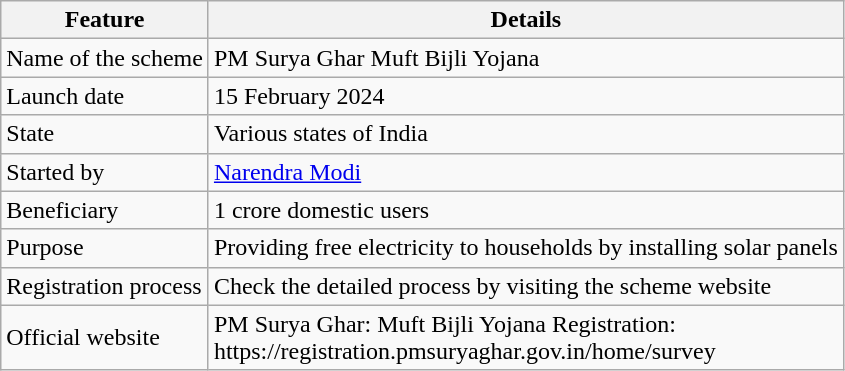<table class="wikitable">
<tr>
<th>Feature</th>
<th>Details</th>
</tr>
<tr>
<td>Name of the scheme</td>
<td>PM Surya Ghar Muft Bijli Yojana</td>
</tr>
<tr>
<td>Launch date</td>
<td>15 February 2024</td>
</tr>
<tr>
<td>State</td>
<td>Various states of India</td>
</tr>
<tr>
<td>Started by</td>
<td><a href='#'>Narendra Modi</a></td>
</tr>
<tr>
<td>Beneficiary</td>
<td>1 crore domestic users</td>
</tr>
<tr>
<td>Purpose</td>
<td>Providing free electricity to households by installing solar panels</td>
</tr>
<tr>
<td>Registration process</td>
<td>Check the detailed process by visiting the scheme website</td>
</tr>
<tr>
<td>Official website</td>
<td>PM Surya Ghar: Muft Bijli Yojana Registration:<br>https://registration.pmsuryaghar.gov.in/home/survey</td>
</tr>
</table>
